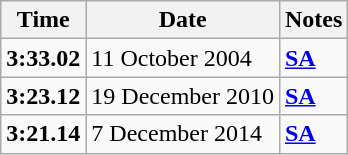<table class="wikitable">
<tr>
<th>Time</th>
<th>Date</th>
<th>Notes</th>
</tr>
<tr>
<td><strong>3:33.02</strong></td>
<td>11 October 2004</td>
<td><strong><a href='#'>SA</a></strong></td>
</tr>
<tr>
<td><strong>3:23.12</strong></td>
<td>19 December 2010</td>
<td><strong><a href='#'>SA</a></strong></td>
</tr>
<tr>
<td><strong>3:21.14</strong></td>
<td>7 December 2014</td>
<td><strong><a href='#'>SA</a></strong></td>
</tr>
</table>
